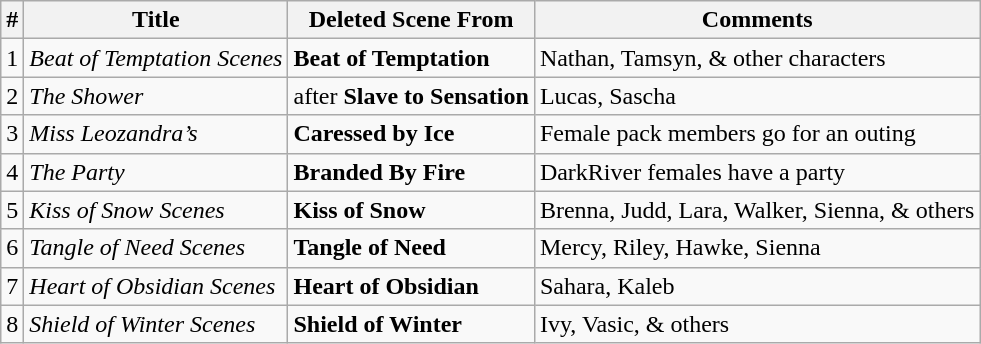<table class="wikitable">
<tr>
<th>#</th>
<th>Title</th>
<th>Deleted Scene From</th>
<th>Comments</th>
</tr>
<tr>
<td>1</td>
<td><em>Beat of Temptation Scenes</em></td>
<td><strong>Beat of Temptation</strong></td>
<td>Nathan, Tamsyn, & other characters</td>
</tr>
<tr>
<td>2</td>
<td><em>The Shower</em></td>
<td>after <strong>Slave to Sensation</strong></td>
<td>Lucas, Sascha</td>
</tr>
<tr>
<td>3</td>
<td><em>Miss Leozandra’s</em></td>
<td><strong>Caressed by Ice</strong></td>
<td>Female pack members go for an outing</td>
</tr>
<tr>
<td>4</td>
<td><em>The Party</em></td>
<td><strong>Branded By Fire</strong></td>
<td>DarkRiver females have a party</td>
</tr>
<tr>
<td>5</td>
<td><em>Kiss of Snow Scenes</em></td>
<td><strong>Kiss of Snow</strong></td>
<td>Brenna, Judd, Lara, Walker, Sienna, & others</td>
</tr>
<tr>
<td>6</td>
<td><em>Tangle of Need Scenes</em></td>
<td><strong>Tangle of Need</strong></td>
<td>Mercy, Riley, Hawke, Sienna</td>
</tr>
<tr>
<td>7</td>
<td><em>Heart of Obsidian Scenes</em></td>
<td><strong>Heart of Obsidian</strong></td>
<td>Sahara, Kaleb</td>
</tr>
<tr>
<td>8</td>
<td><em>Shield of Winter Scenes</em></td>
<td><strong>Shield of Winter</strong></td>
<td>Ivy, Vasic, & others</td>
</tr>
</table>
